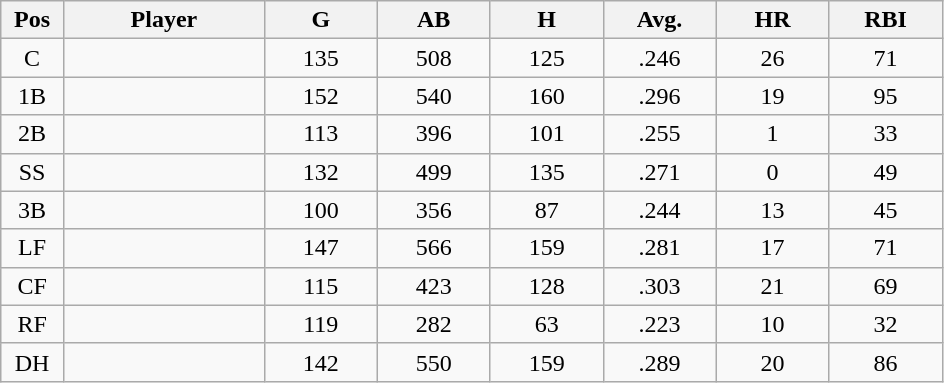<table class="wikitable sortable">
<tr>
<th bgcolor="#DDDDFF" width="5%">Pos</th>
<th bgcolor="#DDDDFF" width="16%">Player</th>
<th bgcolor="#DDDDFF" width="9%">G</th>
<th bgcolor="#DDDDFF" width="9%">AB</th>
<th bgcolor="#DDDDFF" width="9%">H</th>
<th bgcolor="#DDDDFF" width="9%">Avg.</th>
<th bgcolor="#DDDDFF" width="9%">HR</th>
<th bgcolor="#DDDDFF" width="9%">RBI</th>
</tr>
<tr align="center">
<td>C</td>
<td></td>
<td>135</td>
<td>508</td>
<td>125</td>
<td>.246</td>
<td>26</td>
<td>71</td>
</tr>
<tr align="center">
<td>1B</td>
<td></td>
<td>152</td>
<td>540</td>
<td>160</td>
<td>.296</td>
<td>19</td>
<td>95</td>
</tr>
<tr align="center">
<td>2B</td>
<td></td>
<td>113</td>
<td>396</td>
<td>101</td>
<td>.255</td>
<td>1</td>
<td>33</td>
</tr>
<tr align="center">
<td>SS</td>
<td></td>
<td>132</td>
<td>499</td>
<td>135</td>
<td>.271</td>
<td>0</td>
<td>49</td>
</tr>
<tr align="center">
<td>3B</td>
<td></td>
<td>100</td>
<td>356</td>
<td>87</td>
<td>.244</td>
<td>13</td>
<td>45</td>
</tr>
<tr align="center">
<td>LF</td>
<td></td>
<td>147</td>
<td>566</td>
<td>159</td>
<td>.281</td>
<td>17</td>
<td>71</td>
</tr>
<tr align="center">
<td>CF</td>
<td></td>
<td>115</td>
<td>423</td>
<td>128</td>
<td>.303</td>
<td>21</td>
<td>69</td>
</tr>
<tr align="center">
<td>RF</td>
<td></td>
<td>119</td>
<td>282</td>
<td>63</td>
<td>.223</td>
<td>10</td>
<td>32</td>
</tr>
<tr align="center">
<td>DH</td>
<td></td>
<td>142</td>
<td>550</td>
<td>159</td>
<td>.289</td>
<td>20</td>
<td>86</td>
</tr>
</table>
